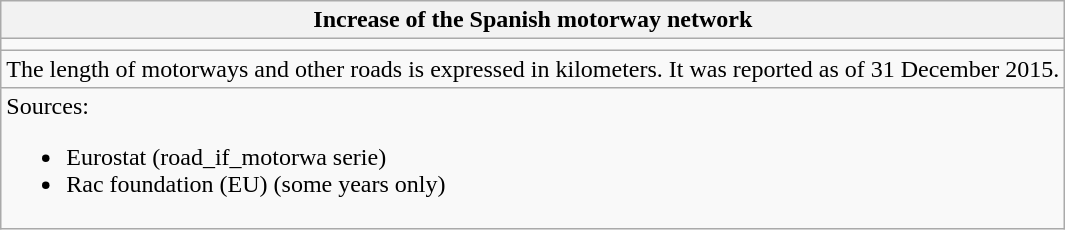<table class="wikitable">
<tr>
<th>Increase of the Spanish motorway network</th>
</tr>
<tr>
<td></td>
</tr>
<tr>
<td>The length of motorways and other roads is expressed in kilometers. It was reported as of 31 December 2015.</td>
</tr>
<tr>
<td colspan = "2">Sources:<br><ul><li>Eurostat (road_if_motorwa serie) </li><li>Rac foundation (EU) (some years only)</li></ul></td>
</tr>
</table>
